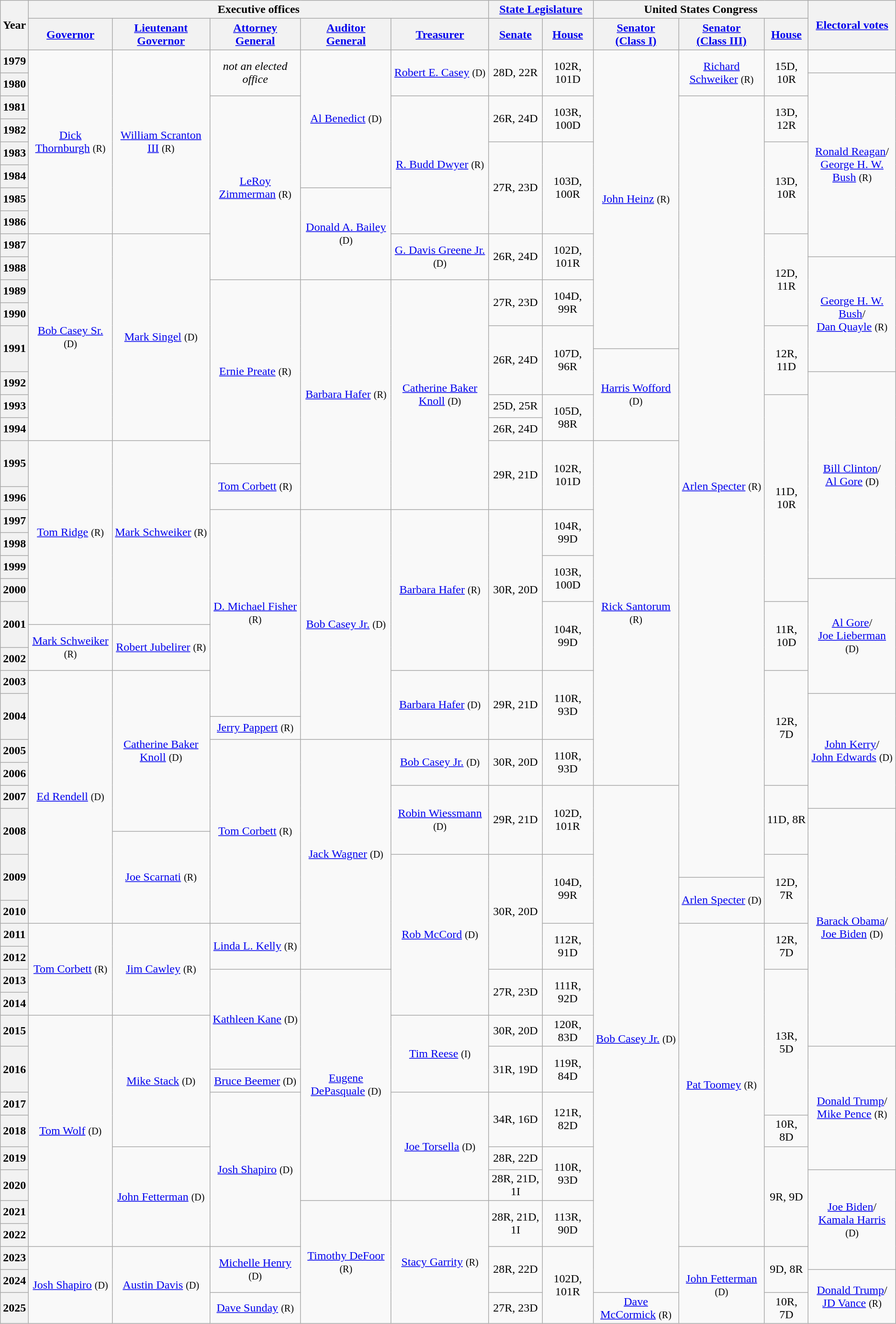<table class="wikitable sortable sticky-header-multi" style="text-align:center">
<tr>
<th rowspan=2 class="unsortable">Year</th>
<th colspan=5 class="unsortable">Executive offices</th>
<th colspan=2 class="unsortable"><a href='#'>State Legislature</a></th>
<th colspan=3 class="unsortable">United States Congress</th>
<th rowspan=2 class="unsortable"><a href='#'>Electoral votes</a></th>
</tr>
<tr style="height:2em">
<th class="unsortable"><a href='#'>Governor</a></th>
<th class="unsortable"><a href='#'>Lieutenant<br>Governor</a></th>
<th class="unsortable"><a href='#'>Attorney<br>General</a></th>
<th class="unsortable"><a href='#'>Auditor<br>General</a></th>
<th class="unsortable"><a href='#'>Treasurer</a></th>
<th class="unsortable"><a href='#'>Senate</a></th>
<th class="unsortable"><a href='#'>House</a></th>
<th class="unsortable"><a href='#'>Senator<br>(Class I)</a></th>
<th class="unsortable"><a href='#'>Senator<br>(Class III)</a></th>
<th class="unsortable"><a href='#'>House</a></th>
</tr>
<tr style="height:2em">
<th>1979</th>
<td rowspan=8 ><a href='#'>Dick Thornburgh</a> <small>(R)</small></td>
<td rowspan=8 ><a href='#'>William Scranton III</a> <small>(R)</small></td>
<td rowspan=2><em>not an elected office</em></td>
<td rowspan=6 ><a href='#'>Al Benedict</a> <small>(D)</small></td>
<td rowspan=2 ><a href='#'>Robert E. Casey</a> <small>(D)</small></td>
<td rowspan=2 >28D, 22R</td>
<td rowspan=2 >102R, 101D</td>
<td rowspan=13 ><a href='#'>John Heinz</a> <small>(R)</small></td>
<td rowspan=2 ><a href='#'>Richard Schweiker</a> <small>(R)</small></td>
<td rowspan=2 >15D, 10R</td>
<td></td>
</tr>
<tr style="height:2em">
<th>1980</th>
<td rowspan=8 ><a href='#'>Ronald Reagan</a>/<br><a href='#'>George H. W. Bush</a> <small>(R)</small> </td>
</tr>
<tr style="height:2em">
<th>1981</th>
<td rowspan=8 ><a href='#'>LeRoy Zimmerman</a> <small>(R)</small></td>
<td rowspan=6 ><a href='#'>R. Budd Dwyer</a> <small>(R)</small></td>
<td rowspan=2 >26R, 24D</td>
<td rowspan=2 >103R, 100D</td>
<td rowspan=34 ><a href='#'>Arlen Specter</a> <small>(R)</small></td>
<td rowspan=2 >13D, 12R</td>
</tr>
<tr style="height:2em">
<th>1982</th>
</tr>
<tr style="height:2em">
<th>1983</th>
<td rowspan=4 >27R, 23D</td>
<td rowspan=4 >103D, 100R</td>
<td rowspan=4 >13D, 10R</td>
</tr>
<tr style="height:2em">
<th>1984</th>
</tr>
<tr style="height:2em">
<th>1985</th>
<td rowspan=4 ><a href='#'>Donald A. Bailey</a> <small>(D)</small></td>
</tr>
<tr style="height:2em">
<th>1986</th>
</tr>
<tr style="height:2em">
<th>1987</th>
<td rowspan=9 ><a href='#'>Bob Casey Sr.</a> <small>(D)</small></td>
<td rowspan=9 ><a href='#'>Mark Singel</a> <small>(D)</small></td>
<td rowspan=2 ><a href='#'>G. Davis Greene Jr.</a> <small>(D)</small></td>
<td rowspan=2 >26R, 24D</td>
<td rowspan=2 >102D, 101R</td>
<td rowspan=4 >12D, 11R</td>
</tr>
<tr style="height:2em">
<th>1988</th>
<td rowspan=5 ><a href='#'>George H. W. Bush</a>/<br><a href='#'>Dan Quayle</a> <small>(R)</small> </td>
</tr>
<tr style="height:2em">
<th>1989</th>
<td rowspan=8 ><a href='#'>Ernie Preate</a> <small>(R)</small></td>
<td rowspan=10 ><a href='#'>Barbara Hafer</a> <small>(R)</small></td>
<td rowspan=10 ><a href='#'>Catherine Baker Knoll</a> <small>(D)</small></td>
<td rowspan=2 >27R, 23D</td>
<td rowspan=2 >104D, 99R</td>
</tr>
<tr style="height:2em">
<th>1990</th>
</tr>
<tr style="height:2em">
<th rowspan=2>1991</th>
<td rowspan=3 >26R, 24D</td>
<td rowspan=3 >107D, 96R</td>
<td rowspan=3 >12R, 11D</td>
</tr>
<tr style="height:2em">
<td rowspan=4 ><a href='#'>Harris Wofford</a> <small>(D)</small></td>
</tr>
<tr style="height:2em">
<th>1992</th>
<td rowspan=9 ><a href='#'>Bill Clinton</a>/<br><a href='#'>Al Gore</a> <small>(D)</small> </td>
</tr>
<tr style="height:2em">
<th>1993</th>
<td>25D, 25R</td>
<td rowspan=2 >105D, 98R</td>
<td rowspan=9 >11D, 10R</td>
</tr>
<tr style="height:2em">
<th>1994</th>
<td>26R, 24D</td>
</tr>
<tr style="height:2em">
<th rowspan=2>1995</th>
<td rowspan=8 ><a href='#'>Tom Ridge</a> <small>(R)</small></td>
<td rowspan=8 ><a href='#'>Mark Schweiker</a> <small>(R)</small></td>
<td rowspan=3 >29R, 21D</td>
<td rowspan=3 >102R, 101D</td>
<td rowspan=15 ><a href='#'>Rick Santorum</a> <small>(R)</small></td>
</tr>
<tr style="height:2em">
<td rowspan=2 ><a href='#'>Tom Corbett</a> <small>(R)</small></td>
</tr>
<tr style="height:2em">
<th>1996</th>
</tr>
<tr style="height:2em">
<th>1997</th>
<td rowspan=9 ><a href='#'>D. Michael Fisher</a> <small>(R)</small></td>
<td rowspan=10 ><a href='#'>Bob Casey Jr.</a> <small>(D)</small></td>
<td rowspan=7 ><a href='#'>Barbara Hafer</a> <small>(R)</small></td>
<td rowspan=7 >30R, 20D</td>
<td rowspan=2 >104R, 99D</td>
</tr>
<tr style="height:2em">
<th>1998</th>
</tr>
<tr style="height:2em">
<th>1999</th>
<td rowspan=2 >103R, 100D</td>
</tr>
<tr style="height:2em">
<th>2000</th>
<td rowspan=5 ><a href='#'>Al Gore</a>/<br><a href='#'>Joe Lieberman</a> <small>(D)</small> </td>
</tr>
<tr style="height:2em">
<th rowspan=2>2001</th>
<td rowspan=3 >104R, 99D</td>
<td rowspan=3 >11R, 10D</td>
</tr>
<tr style="height:2em">
<td rowspan=2 ><a href='#'>Mark Schweiker</a> <small>(R)</small></td>
<td rowspan=2 ><a href='#'>Robert Jubelirer</a> <small>(R)</small></td>
</tr>
<tr style="height:2em">
<th>2002</th>
</tr>
<tr style="height:2em">
<th>2003</th>
<td rowspan=11 ><a href='#'>Ed Rendell</a> <small>(D)</small></td>
<td rowspan=7 ><a href='#'>Catherine Baker Knoll</a> <small>(D)</small></td>
<td rowspan=3 ><a href='#'>Barbara Hafer</a> <small>(D)</small></td>
<td rowspan=3 >29R, 21D</td>
<td rowspan=3 >110R, 93D</td>
<td rowspan=5 >12R, 7D</td>
</tr>
<tr style="height:2em">
<th rowspan=2>2004</th>
<td rowspan=5 ><a href='#'>John Kerry</a>/<br><a href='#'>John Edwards</a> <small>(D)</small> </td>
</tr>
<tr style="height:2em">
<td><a href='#'>Jerry Pappert</a> <small>(R)</small></td>
</tr>
<tr style="height:2em">
<th>2005</th>
<td rowspan=8 ><a href='#'>Tom Corbett</a> <small>(R)</small></td>
<td rowspan=10 ><a href='#'>Jack Wagner</a> <small>(D)</small></td>
<td rowspan=2 ><a href='#'>Bob Casey Jr.</a> <small>(D)</small></td>
<td rowspan=2 >30R, 20D</td>
<td rowspan=2 >110R, 93D</td>
</tr>
<tr style="height:2em">
<th>2006</th>
</tr>
<tr style="height:2em">
<th>2007</th>
<td rowspan=3 ><a href='#'>Robin Wiessmann</a> <small>(D)</small></td>
<td rowspan=3 >29R, 21D</td>
<td rowspan=3 >102D, 101R</td>
<td rowspan=21 ><a href='#'>Bob Casey Jr.</a> <small>(D)</small></td>
<td rowspan=3 >11D, 8R</td>
</tr>
<tr style="height:2em">
<th rowspan=2>2008</th>
<td rowspan=10 ><a href='#'>Barack Obama</a>/<br><a href='#'>Joe Biden</a> <small>(D)</small> </td>
</tr>
<tr style="height:2em">
<td rowspan=4 ><a href='#'>Joe Scarnati</a> <small>(R)</small></td>
</tr>
<tr style="height:2em">
<th rowspan=2>2009</th>
<td rowspan=7 ><a href='#'>Rob McCord</a> <small>(D)</small></td>
<td rowspan=5 >30R, 20D</td>
<td rowspan=3 >104D, 99R</td>
<td rowspan=3 >12D, 7R</td>
</tr>
<tr style="height:2em">
<td rowspan=2 ><a href='#'>Arlen Specter</a> <small>(D)</small></td>
</tr>
<tr style="height:2em">
<th>2010</th>
</tr>
<tr style="height:2em">
<th>2011</th>
<td rowspan=4 ><a href='#'>Tom Corbett</a> <small>(R)</small></td>
<td rowspan=4 ><a href='#'>Jim Cawley</a> <small>(R)</small></td>
<td rowspan=2 ><a href='#'>Linda L. Kelly</a> <small>(R)</small></td>
<td rowspan=2 >112R, 91D</td>
<td rowspan=13 ><a href='#'>Pat Toomey</a> <small>(R)</small></td>
<td rowspan=2 >12R, 7D</td>
</tr>
<tr style="height:2em">
<th>2012</th>
</tr>
<tr style="height:2em">
<th>2013</th>
<td rowspan=4 ><a href='#'>Kathleen Kane</a> <small>(D)</small></td>
<td rowspan=9 ><a href='#'>Eugene DePasquale</a> <small>(D)</small></td>
<td rowspan=2 >27R, 23D</td>
<td rowspan=2 >111R, 92D</td>
<td rowspan=6 >13R, 5D</td>
</tr>
<tr style="height:2em">
<th>2014</th>
</tr>
<tr style="height:2em">
<th>2015</th>
<td rowspan=9 ><a href='#'>Tom Wolf</a> <small>(D)</small></td>
<td rowspan=5 ><a href='#'>Mike Stack</a> <small>(D)</small></td>
<td rowspan=3 ><a href='#'>Tim Reese</a> <small>(I)</small></td>
<td>30R, 20D</td>
<td>120R, 83D</td>
</tr>
<tr style="height:2em">
<th rowspan=2>2016</th>
<td rowspan=2 >31R, 19D</td>
<td rowspan=2 >119R, 84D</td>
<td rowspan=5 ><a href='#'>Donald Trump</a>/<br><a href='#'>Mike Pence</a> <small>(R)</small> </td>
</tr>
<tr style="height:2em">
<td><a href='#'>Bruce Beemer</a> <small>(D)</small></td>
</tr>
<tr style="height:2em">
<th>2017</th>
<td rowspan=6 ><a href='#'>Josh Shapiro</a> <small>(D)</small></td>
<td rowspan=4 ><a href='#'>Joe Torsella</a> <small>(D)</small></td>
<td rowspan=2 >34R, 16D</td>
<td rowspan=2 >121R, 82D</td>
</tr>
<tr style="height:2em">
<th>2018</th>
<td>10R, 8D</td>
</tr>
<tr style="height:2em">
<th>2019</th>
<td rowspan=4 ><a href='#'>John Fetterman</a> <small>(D)</small></td>
<td>28R, 22D</td>
<td rowspan=2 >110R, 93D</td>
<td rowspan=4 >9R, 9D</td>
</tr>
<tr style="height:2em">
<th>2020</th>
<td>28R, 21D, 1I</td>
<td rowspan=4 ><a href='#'>Joe Biden</a>/<br><a href='#'>Kamala Harris</a> <small>(D)</small> </td>
</tr>
<tr style="height:2em">
<th>2021</th>
<td rowspan=5 ><a href='#'>Timothy DeFoor</a> <small>(R)</small></td>
<td rowspan=5 ><a href='#'>Stacy Garrity</a> <small>(R)</small></td>
<td rowspan=2 >28R, 21D, 1I</td>
<td rowspan=2 >113R, 90D</td>
</tr>
<tr style="height:2em">
<th>2022</th>
</tr>
<tr style="height:2em">
<th>2023</th>
<td rowspan=3 ><a href='#'>Josh Shapiro</a> <small>(D)</small></td>
<td rowspan=3 ><a href='#'>Austin Davis</a> <small>(D)</small></td>
<td rowspan=2 ><a href='#'>Michelle Henry</a> <small>(D)</small></td>
<td rowspan=2 >28R, 22D</td>
<td rowspan=3 >102D, 101R</td>
<td rowspan=3 ><a href='#'>John Fetterman</a> <small>(D)</small></td>
<td rowspan=2 >9D, 8R</td>
</tr>
<tr style="height:2em">
<th>2024</th>
<td rowspan=2 ><a href='#'>Donald Trump</a>/<br><a href='#'>JD Vance</a> <small>(R)</small> </td>
</tr>
<tr style="height:2em">
<th>2025</th>
<td><a href='#'>Dave Sunday</a> <small>(R)</small></td>
<td rowspan=1 >27R, 23D</td>
<td><a href='#'>Dave McCormick</a> <small>(R)</small></td>
<td>10R, 7D</td>
</tr>
</table>
